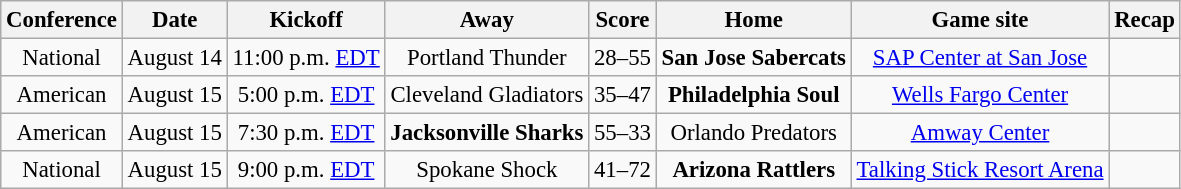<table class="wikitable" style="font-size: 95%;">
<tr>
<th>Conference</th>
<th>Date</th>
<th>Kickoff</th>
<th>Away</th>
<th>Score</th>
<th>Home</th>
<th>Game site</th>
<th>Recap</th>
</tr>
<tr>
<td align="center">National</td>
<td align="center">August 14</td>
<td align="center">11:00 p.m. <a href='#'>EDT</a></td>
<td align="center">Portland Thunder</td>
<td align="center">28–55</td>
<td align="center"><strong>San Jose Sabercats</strong></td>
<td align="center"><a href='#'>SAP Center at San Jose</a></td>
<td align="center"></td>
</tr>
<tr>
<td align="center">American</td>
<td align="center">August 15</td>
<td align="center">5:00 p.m. <a href='#'>EDT</a></td>
<td align="center">Cleveland Gladiators</td>
<td align="center">35–47</td>
<td align="center"><strong>Philadelphia Soul</strong></td>
<td align="center"><a href='#'>Wells Fargo Center</a></td>
<td align="center"></td>
</tr>
<tr>
<td align="center">American</td>
<td align="center">August 15</td>
<td align="center">7:30 p.m. <a href='#'>EDT</a></td>
<td align="center"><strong>Jacksonville Sharks</strong></td>
<td align="center">55–33</td>
<td align="center">Orlando Predators</td>
<td align="center"><a href='#'>Amway Center</a></td>
<td align="center"></td>
</tr>
<tr>
<td align="center">National</td>
<td align="center">August 15</td>
<td align="center">9:00 p.m. <a href='#'>EDT</a></td>
<td align="center">Spokane Shock</td>
<td align="center">41–72</td>
<td align="center"><strong>Arizona Rattlers</strong></td>
<td align="center"><a href='#'>Talking Stick Resort Arena</a></td>
<td align="center"></td>
</tr>
</table>
